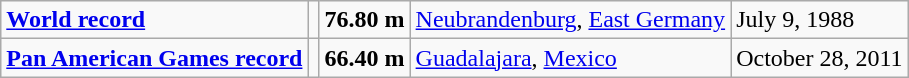<table class="wikitable">
<tr>
<td><strong><a href='#'>World record</a></strong></td>
<td></td>
<td><strong>76.80 m</strong></td>
<td><a href='#'>Neubrandenburg</a>, <a href='#'>East Germany</a></td>
<td>July 9, 1988</td>
</tr>
<tr>
<td><strong><a href='#'>Pan American Games record</a></strong></td>
<td></td>
<td><strong>66.40 m</strong></td>
<td><a href='#'>Guadalajara</a>, <a href='#'>Mexico</a></td>
<td>October 28, 2011</td>
</tr>
</table>
